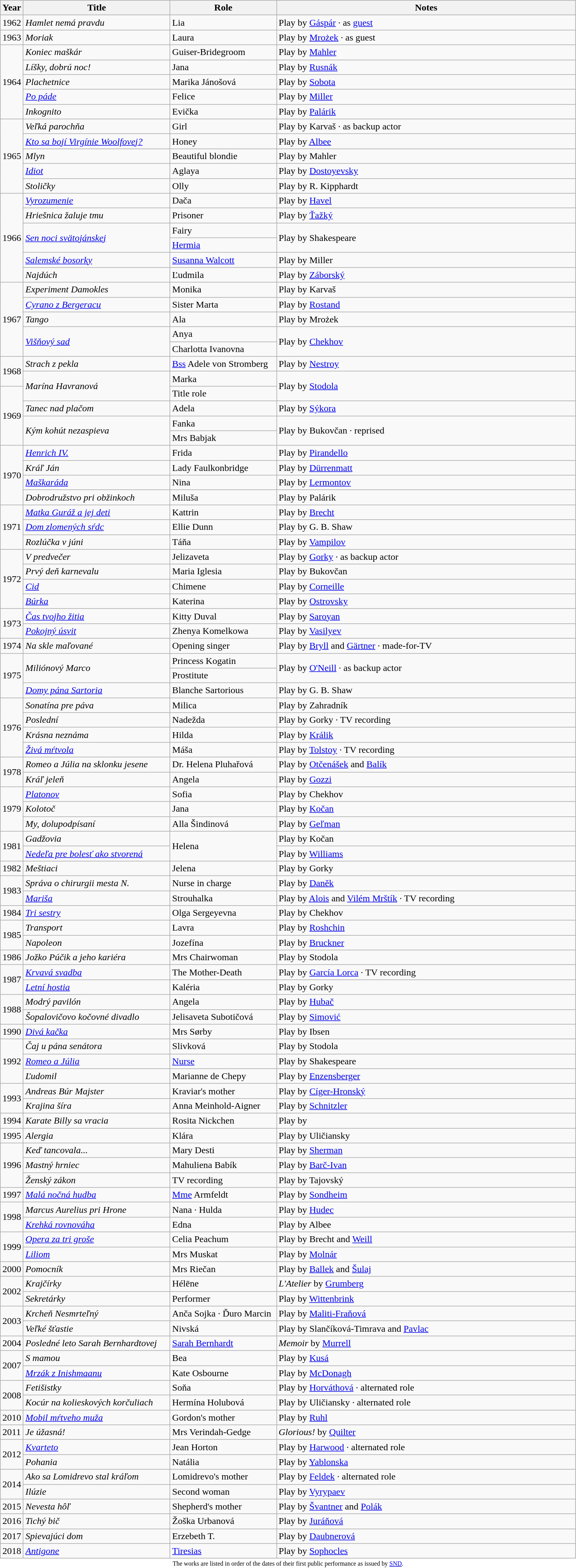<table class=wikitable style="text-align:left">
<tr>
<th width=4%>Year</th>
<th width=25.5%>Title</th>
<th width=18.5%>Role</th>
<th width=52%>Notes</th>
</tr>
<tr>
<td>1962</td>
<td><em>Hamlet nemá pravdu</em></td>
<td>Lia</td>
<td>Play by <a href='#'>Gáspár</a> · as <a href='#'>guest</a></td>
</tr>
<tr>
<td>1963</td>
<td><em>Moriak</em></td>
<td>Laura</td>
<td>Play by <a href='#'>Mrożek</a> · as guest</td>
</tr>
<tr>
<td rowspan=5>1964</td>
<td><em>Koniec maškár</em></td>
<td>Guiser-Bridegroom</td>
<td>Play by <a href='#'>Mahler</a></td>
</tr>
<tr>
<td><em>Líšky, dobrú noc!</em></td>
<td>Jana</td>
<td>Play by <a href='#'>Rusnák</a></td>
</tr>
<tr>
<td><em>Plachetnice</em></td>
<td>Marika Jánošová</td>
<td>Play by <a href='#'>Sobota</a></td>
</tr>
<tr>
<td><em><a href='#'>Po páde</a></em></td>
<td>Felice</td>
<td>Play by <a href='#'>Miller</a></td>
</tr>
<tr>
<td><em>Inkognito</em></td>
<td>Evička</td>
<td>Play by <a href='#'>Palárik</a></td>
</tr>
<tr>
<td rowspan=5>1965</td>
<td><em>Veľká parochňa</em></td>
<td>Girl</td>
<td>Play by Karvaš · as backup actor</td>
</tr>
<tr>
<td><em><a href='#'>Kto sa bojí Virgínie Woolfovej?</a></em></td>
<td>Honey </td>
<td>Play by <a href='#'>Albee</a></td>
</tr>
<tr>
<td><em>Mlyn</em></td>
<td>Beautiful blondie</td>
<td>Play by Mahler</td>
</tr>
<tr>
<td><em><a href='#'>Idiot</a></em></td>
<td>Aglaya</td>
<td>Play by <a href='#'>Dostoyevsky</a></td>
</tr>
<tr>
<td><em>Stoličky</em></td>
<td>Olly</td>
<td>Play by R. Kipphardt</td>
</tr>
<tr>
<td rowspan=6>1966</td>
<td><em><a href='#'>Vyrozumenie</a></em></td>
<td>Dača</td>
<td>Play by <a href='#'>Havel</a></td>
</tr>
<tr>
<td><em>Hriešnica žaluje tmu</em></td>
<td>Prisoner</td>
<td>Play by <a href='#'>Ťažký</a></td>
</tr>
<tr>
<td rowspan=2><em><a href='#'>Sen noci svätojánskej</a></em></td>
<td>Fairy</td>
<td rowspan=2>Play by Shakespeare</td>
</tr>
<tr>
<td><a href='#'>Hermia</a> </td>
</tr>
<tr>
<td><em><a href='#'>Salemské bosorky</a></em></td>
<td><a href='#'>Susanna Walcott</a></td>
<td>Play by Miller</td>
</tr>
<tr>
<td><em>Najdúch</em></td>
<td>Ľudmila</td>
<td>Play by <a href='#'>Záborský</a></td>
</tr>
<tr>
<td rowspan=5>1967</td>
<td><em>Experiment Damokles</em></td>
<td>Monika</td>
<td>Play by Karvaš</td>
</tr>
<tr>
<td><em><a href='#'>Cyrano z Bergeracu</a></em></td>
<td>Sister Marta</td>
<td>Play by <a href='#'>Rostand</a></td>
</tr>
<tr>
<td><em>Tango</em></td>
<td>Ala</td>
<td>Play by Mrożek</td>
</tr>
<tr>
<td rowspan=2><em><a href='#'>Višňový sad</a></em></td>
<td>Anya</td>
<td rowspan=2>Play by <a href='#'>Chekhov</a></td>
</tr>
<tr>
<td>Charlotta Ivanovna </td>
</tr>
<tr>
<td rowspan=2>1968</td>
<td><em>Strach z pekla</em></td>
<td><a href='#'>Bss</a> Adele von Stromberg</td>
<td>Play by <a href='#'>Nestroy</a></td>
</tr>
<tr>
<td rowspan=2><em>Marína Havranová </em></td>
<td>Marka</td>
<td rowspan=2>Play by <a href='#'>Stodola</a></td>
</tr>
<tr>
<td rowspan=4>1969</td>
<td>Title role </td>
</tr>
<tr>
<td><em>Tanec nad plačom</em></td>
<td>Adela</td>
<td>Play by <a href='#'>Sýkora</a> </td>
</tr>
<tr>
<td rowspan=2><em>Kým kohút nezaspieva</em></td>
<td>Fanka</td>
<td rowspan=2>Play by Bukovčan · reprised </td>
</tr>
<tr>
<td>Mrs Babjak </td>
</tr>
<tr>
<td rowspan=4>1970</td>
<td><em><a href='#'>Henrich IV.</a></em></td>
<td>Frida</td>
<td>Play by <a href='#'>Pirandello</a></td>
</tr>
<tr>
<td><em>Kráľ Ján</em></td>
<td>Lady Faulkonbridge</td>
<td>Play by <a href='#'>Dürrenmatt</a></td>
</tr>
<tr>
<td><em><a href='#'>Maškaráda</a></em></td>
<td>Nina</td>
<td>Play by <a href='#'>Lermontov</a></td>
</tr>
<tr>
<td><em>Dobrodružstvo pri obžinkoch</em></td>
<td>Miluša</td>
<td>Play by Palárik</td>
</tr>
<tr>
<td rowspan=3>1971</td>
<td><em><a href='#'>Matka Guráž a jej deti</a></em></td>
<td>Kattrin</td>
<td>Play by <a href='#'>Brecht</a></td>
</tr>
<tr>
<td><em><a href='#'>Dom zlomených sŕdc</a></em></td>
<td>Ellie Dunn</td>
<td>Play by G. B. Shaw</td>
</tr>
<tr>
<td><em>Rozlúčka v júni</em></td>
<td>Táňa</td>
<td>Play by <a href='#'>Vampilov</a></td>
</tr>
<tr>
<td rowspan=4>1972</td>
<td><em>V predvečer</em></td>
<td>Jelizaveta</td>
<td>Play by <a href='#'>Gorky</a> · as backup actor</td>
</tr>
<tr>
<td><em>Prvý deň karnevalu</em></td>
<td>Maria Iglesia</td>
<td>Play by Bukovčan</td>
</tr>
<tr>
<td><em><a href='#'>Cid</a></em></td>
<td>Chimene </td>
<td>Play by <a href='#'>Corneille</a></td>
</tr>
<tr>
<td><em><a href='#'>Búrka</a></em></td>
<td>Katerina</td>
<td>Play by <a href='#'>Ostrovsky</a></td>
</tr>
<tr>
<td rowspan=2>1973</td>
<td><em><a href='#'>Čas tvojho žitia</a></em></td>
<td>Kitty Duval</td>
<td>Play by <a href='#'>Saroyan</a></td>
</tr>
<tr>
<td><em><a href='#'>Pokojný úsvit</a></em></td>
<td>Zhenya Komelkowa</td>
<td>Play by <a href='#'>Vasilyev</a></td>
</tr>
<tr>
<td>1974</td>
<td><em>Na skle maľované</em></td>
<td>Opening singer</td>
<td>Play by <a href='#'>Bryll</a> and <a href='#'>Gärtner</a> · made-for-TV </td>
</tr>
<tr>
<td rowspan=3>1975</td>
<td rowspan=2><em>Miliónový Marco</em></td>
<td>Princess Kogatin</td>
<td rowspan=2>Play by <a href='#'>O'Neill</a> · as backup actor </td>
</tr>
<tr>
<td>Prostitute </td>
</tr>
<tr>
<td><em><a href='#'>Domy pána Sartoria</a></em></td>
<td>Blanche Sartorious</td>
<td>Play by G. B. Shaw</td>
</tr>
<tr>
<td rowspan=4>1976</td>
<td><em>Sonatína pre páva</em></td>
<td>Milica</td>
<td>Play by Zahradník</td>
</tr>
<tr>
<td><em>Poslední</em></td>
<td>Nadežda</td>
<td>Play by Gorky · TV recording</td>
</tr>
<tr>
<td><em>Krásna neznáma</em></td>
<td>Hilda</td>
<td>Play by <a href='#'>Králik</a></td>
</tr>
<tr>
<td><em><a href='#'>Živá mŕtvola</a></em></td>
<td>Máša</td>
<td>Play by <a href='#'>Tolstoy</a> · TV recording </td>
</tr>
<tr>
<td rowspan=2>1978</td>
<td><em>Romeo a Júlia na sklonku jesene</em></td>
<td>Dr. Helena Pluhařová</td>
<td>Play by <a href='#'>Otčenášek</a> and <a href='#'>Balík</a></td>
</tr>
<tr>
<td><em>Kráľ jeleň</em></td>
<td>Angela</td>
<td>Play by <a href='#'>Gozzi</a></td>
</tr>
<tr>
<td rowspan=3>1979</td>
<td><em><a href='#'>Platonov</a></em></td>
<td>Sofia</td>
<td>Play by Chekhov</td>
</tr>
<tr>
<td><em>Kolotoč</em></td>
<td>Jana</td>
<td>Play by <a href='#'>Kočan</a></td>
</tr>
<tr>
<td><em>My, dolupodpísaní</em></td>
<td>Alla Šindinová</td>
<td>Play by <a href='#'>Geľman</a></td>
</tr>
<tr>
<td rowspan=2>1981</td>
<td><em>Gadžovia</em></td>
<td rowspan=2>Helena</td>
<td>Play by Kočan</td>
</tr>
<tr>
<td><em><a href='#'>Nedeľa pre bolesť ako stvorená</a></em></td>
<td>Play by <a href='#'>Williams</a></td>
</tr>
<tr>
<td>1982</td>
<td><em>Meštiaci</em></td>
<td>Jelena</td>
<td>Play by Gorky</td>
</tr>
<tr>
<td rowspan=2>1983</td>
<td><em>Správa o chirurgii mesta N.</em></td>
<td>Nurse in charge</td>
<td>Play by <a href='#'>Daněk</a></td>
</tr>
<tr>
<td><em><a href='#'>Mariša</a></em></td>
<td>Strouhalka</td>
<td>Play by <a href='#'>Alois</a> and <a href='#'>Vilém Mrštík</a> · TV recording </td>
</tr>
<tr>
<td>1984</td>
<td><em><a href='#'>Tri sestry</a></em></td>
<td>Olga Sergeyevna </td>
<td>Play by Chekhov</td>
</tr>
<tr>
<td rowspan=2>1985</td>
<td><em>Transport</em></td>
<td>Lavra</td>
<td>Play by <a href='#'>Roshchin</a></td>
</tr>
<tr>
<td><em>Napoleon</em></td>
<td>Jozefína</td>
<td>Play by <a href='#'>Bruckner</a></td>
</tr>
<tr>
<td>1986</td>
<td><em>Jožko Púčik a jeho kariéra</em></td>
<td>Mrs Chairwoman</td>
<td>Play by Stodola</td>
</tr>
<tr>
<td rowspan=2>1987</td>
<td><em><a href='#'>Krvavá svadba</a></em></td>
<td>The Mother-Death</td>
<td>Play by <a href='#'>García Lorca</a> · TV recording </td>
</tr>
<tr>
<td><em><a href='#'>Letní hostia</a></em></td>
<td>Kaléria</td>
<td>Play by Gorky</td>
</tr>
<tr>
<td rowspan=2>1988</td>
<td><em>Modrý pavilón</em></td>
<td>Angela</td>
<td>Play by <a href='#'>Hubač</a></td>
</tr>
<tr>
<td><em>Šopalovičovo kočovné divadlo</em></td>
<td>Jelisaveta Subotičová</td>
<td>Play by <a href='#'>Simović</a></td>
</tr>
<tr>
<td>1990</td>
<td><em><a href='#'>Divá kačka</a></em></td>
<td>Mrs Sørby</td>
<td>Play by Ibsen</td>
</tr>
<tr>
<td rowspan=3>1992</td>
<td><em>Čaj u pána senátora</em></td>
<td>Slivková</td>
<td>Play by Stodola</td>
</tr>
<tr>
<td><em><a href='#'>Romeo a Júlia</a></em></td>
<td><a href='#'>Nurse</a></td>
<td>Play by Shakespeare</td>
</tr>
<tr>
<td><em>Ľudomil</em></td>
<td>Marianne de Chepy</td>
<td>Play by <a href='#'>Enzensberger</a></td>
</tr>
<tr>
<td rowspan=2>1993</td>
<td><em>Andreas Búr Majster</em></td>
<td>Kraviar's mother</td>
<td>Play by <a href='#'>Cíger-Hronský</a></td>
</tr>
<tr>
<td><em>Krajina šíra</em></td>
<td>Anna Meinhold-Aigner</td>
<td>Play by <a href='#'>Schnitzler</a></td>
</tr>
<tr>
<td>1994</td>
<td><em>Karate Billy sa vracia</em></td>
<td>Rosita Nickchen</td>
<td>Play by </td>
</tr>
<tr>
<td>1995</td>
<td><em>Alergia</em></td>
<td>Klára</td>
<td>Play by Uličiansky</td>
</tr>
<tr>
<td rowspan=3>1996</td>
<td><em>Keď tancovala...</em></td>
<td>Mary Desti</td>
<td>Play by <a href='#'>Sherman</a></td>
</tr>
<tr>
<td><em>Mastný hrniec</em></td>
<td>Mahuliena Babík</td>
<td>Play by <a href='#'>Barč-Ivan</a></td>
</tr>
<tr>
<td><em>Ženský zákon</em></td>
<td>TV recording </td>
<td>Play by Tajovský</td>
</tr>
<tr>
<td>1997</td>
<td><em><a href='#'>Malá nočná hudba</a></em></td>
<td><a href='#'>Mme</a> Armfeldt</td>
<td>Play by <a href='#'>Sondheim</a></td>
</tr>
<tr>
<td rowspan=2>1998</td>
<td><em>Marcus Aurelius pri Hrone</em></td>
<td>Nana · Hulda</td>
<td>Play by <a href='#'>Hudec</a></td>
</tr>
<tr>
<td><em><a href='#'>Krehká rovnováha</a></em></td>
<td>Edna</td>
<td>Play by Albee</td>
</tr>
<tr>
<td rowspan=2>1999</td>
<td><em><a href='#'>Opera za tri groše</a></em></td>
<td>Celia Peachum</td>
<td>Play by Brecht and <a href='#'>Weill</a></td>
</tr>
<tr>
<td><em><a href='#'>Liliom</a></em></td>
<td>Mrs Muskat</td>
<td>Play by <a href='#'>Molnár</a></td>
</tr>
<tr>
<td>2000</td>
<td><em>Pomocník</em></td>
<td>Mrs Riečan</td>
<td>Play by <a href='#'>Ballek</a> and <a href='#'>Šulaj</a></td>
</tr>
<tr>
<td rowspan=2>2002</td>
<td><em>Krajčírky</em></td>
<td>Hélēne</td>
<td><em>L'Atelier</em> by <a href='#'>Grumberg</a></td>
</tr>
<tr>
<td><em>Sekretárky</em></td>
<td>Performer </td>
<td>Play by <a href='#'>Wittenbrink</a></td>
</tr>
<tr>
<td rowspan=2>2003</td>
<td><em>Krcheň Nesmrteľný</em></td>
<td>Anča Sojka · Ďuro Marcin</td>
<td>Play by <a href='#'>Maliti-Fraňová</a></td>
</tr>
<tr>
<td><em>Veľké šťastie</em></td>
<td>Nivská</td>
<td>Play by Slančíková-Timrava and <a href='#'>Pavlac</a></td>
</tr>
<tr>
<td>2004</td>
<td><em>Posledné leto Sarah Bernhardtovej</em></td>
<td><a href='#'>Sarah Bernhardt</a></td>
<td><em>Memoir</em> by <a href='#'>Murrell</a></td>
</tr>
<tr>
<td rowspan=2>2007</td>
<td><em>S mamou</em></td>
<td>Bea</td>
<td>Play by <a href='#'>Kusá</a></td>
</tr>
<tr>
<td><em><a href='#'>Mrzák z Inishmaanu</a></em></td>
<td>Kate Osbourne</td>
<td>Play by <a href='#'>McDonagh</a></td>
</tr>
<tr>
<td rowspan=2>2008</td>
<td><em>Fetišistky</em></td>
<td>Soňa</td>
<td>Play by <a href='#'>Horváthová</a> · alternated role</td>
</tr>
<tr>
<td><em>Kocúr na kolieskových korčuliach</em></td>
<td>Hermína Holubová</td>
<td>Play by Uličiansky · alternated role</td>
</tr>
<tr>
<td>2010</td>
<td><em><a href='#'>Mobil mŕtveho muža</a></em></td>
<td>Gordon's mother</td>
<td>Play by <a href='#'>Ruhl</a></td>
</tr>
<tr>
<td>2011</td>
<td><em>Je úžasná!</em></td>
<td>Mrs Verindah-Gedge</td>
<td><em>Glorious!</em> by <a href='#'>Quilter</a></td>
</tr>
<tr>
<td rowspan=2>2012</td>
<td><em><a href='#'>Kvarteto</a></em></td>
<td>Jean Horton</td>
<td>Play by <a href='#'>Harwood</a> · alternated role</td>
</tr>
<tr>
<td><em>Pohania</em></td>
<td>Natália</td>
<td>Play by <a href='#'>Yablonska</a></td>
</tr>
<tr>
<td rowspan=2>2014</td>
<td><em>Ako sa Lomidrevo stal kráľom</em></td>
<td>Lomidrevo's mother</td>
<td>Play by <a href='#'>Feldek</a> · alternated role</td>
</tr>
<tr>
<td><em>Ilúzie</em></td>
<td>Second woman</td>
<td>Play by <a href='#'>Vyrypaev</a></td>
</tr>
<tr>
<td>2015</td>
<td><em>Nevesta hôľ</em></td>
<td>Shepherd's mother</td>
<td>Play by <a href='#'>Švantner</a> and <a href='#'>Polák</a></td>
</tr>
<tr>
<td>2016</td>
<td><em>Tichý bič</em></td>
<td>Žoška Urbanová</td>
<td>Play by <a href='#'>Juráňová</a></td>
</tr>
<tr>
<td>2017</td>
<td><em>Spievajúci dom</em></td>
<td>Erzebeth T.</td>
<td>Play by <a href='#'>Daubnerová</a></td>
</tr>
<tr>
<td>2018</td>
<td><em><a href='#'>Antigone</a></em></td>
<td><a href='#'>Tiresias</a></td>
<td>Play by <a href='#'>Sophocles</a></td>
</tr>
<tr>
<td width=100% colspan=4 style="background:white; font-size:8pt; border-left:1px solid white; border-right:1px solid white; border-bottom:1px solid white" align=center>The works are listed in order of the dates of their first public performance as issued by <a href='#'>SND</a>.</td>
</tr>
</table>
